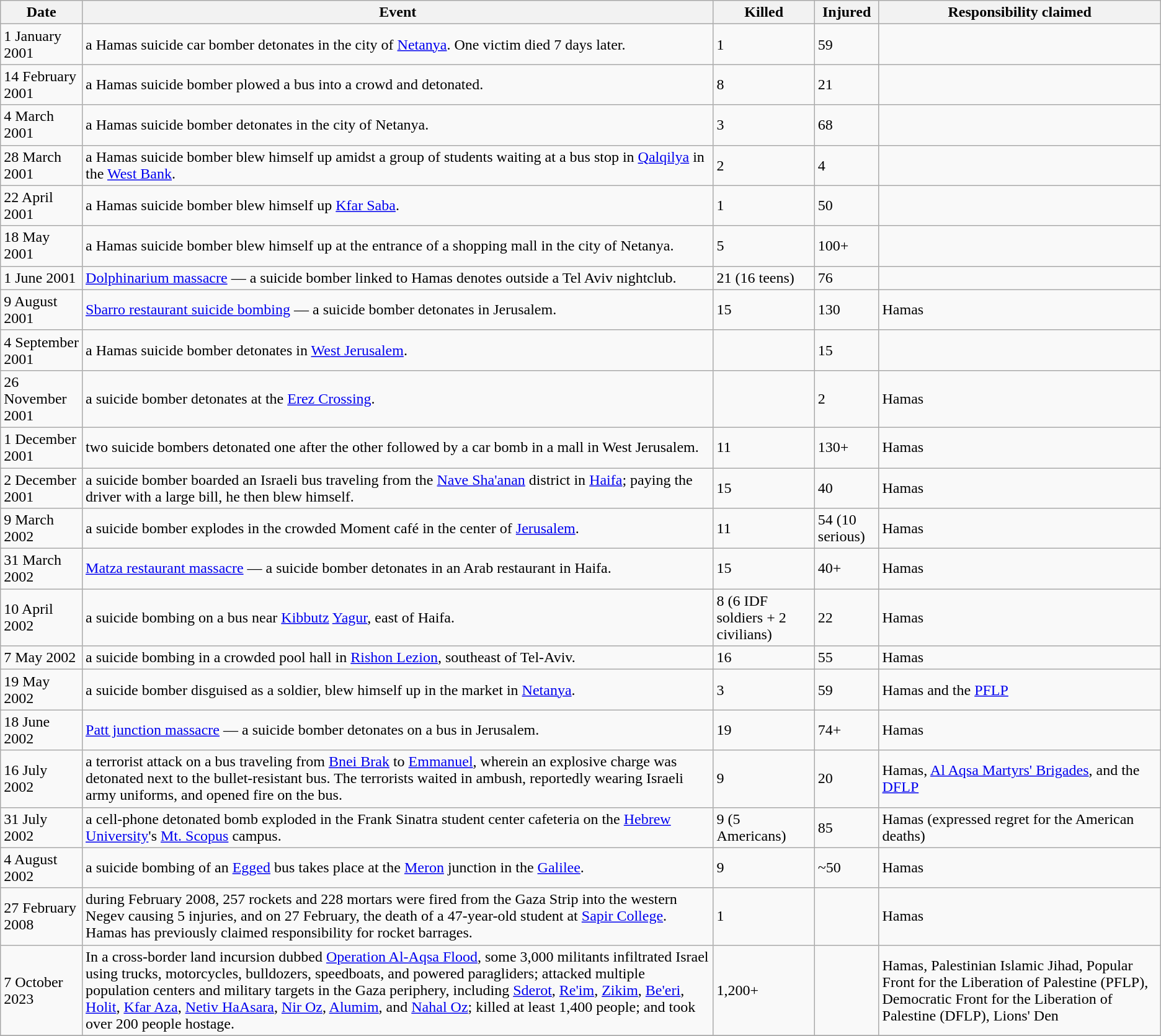<table class="wikitable">
<tr>
<th>Date</th>
<th>Event</th>
<th>Killed</th>
<th>Injured</th>
<th>Responsibility claimed</th>
</tr>
<tr>
<td>1 January 2001</td>
<td>a Hamas suicide car bomber detonates in the city of <a href='#'>Netanya</a>. One victim died 7 days later.</td>
<td>1</td>
<td>59</td>
<td></td>
</tr>
<tr>
<td>14 February 2001</td>
<td>a Hamas suicide bomber plowed a bus into a crowd and detonated.</td>
<td>8</td>
<td>21</td>
<td></td>
</tr>
<tr>
<td>4 March 2001</td>
<td>a Hamas suicide bomber detonates in the city of Netanya.</td>
<td>3</td>
<td>68</td>
<td></td>
</tr>
<tr>
<td>28 March 2001</td>
<td>a Hamas suicide bomber blew himself up amidst a group of students waiting at a bus stop in <a href='#'>Qalqilya</a> in the <a href='#'>West Bank</a>.</td>
<td>2</td>
<td>4</td>
<td></td>
</tr>
<tr>
<td>22 April 2001</td>
<td>a Hamas suicide bomber blew himself up <a href='#'>Kfar Saba</a>.</td>
<td>1</td>
<td>50</td>
<td></td>
</tr>
<tr>
<td>18 May 2001</td>
<td>a Hamas suicide bomber blew himself up at the entrance of a shopping mall in the city of Netanya.</td>
<td>5</td>
<td>100+</td>
<td></td>
</tr>
<tr>
<td>1 June 2001</td>
<td><a href='#'>Dolphinarium massacre</a> — a suicide bomber linked to Hamas denotes outside a Tel Aviv nightclub.</td>
<td>21 (16 teens)</td>
<td>76</td>
<td></td>
</tr>
<tr>
<td>9 August 2001</td>
<td><a href='#'>Sbarro restaurant suicide bombing</a> — a suicide bomber detonates in Jerusalem.</td>
<td>15</td>
<td>130</td>
<td>Hamas</td>
</tr>
<tr>
<td>4 September 2001</td>
<td>a Hamas suicide bomber detonates in <a href='#'>West Jerusalem</a>.</td>
<td></td>
<td>15</td>
<td></td>
</tr>
<tr>
<td>26 November 2001</td>
<td>a suicide bomber detonates at the <a href='#'>Erez Crossing</a>.</td>
<td></td>
<td>2</td>
<td>Hamas</td>
</tr>
<tr>
<td>1 December 2001</td>
<td>two suicide bombers detonated one after the other followed by a car bomb in a mall in West Jerusalem.</td>
<td>11</td>
<td>130+</td>
<td>Hamas</td>
</tr>
<tr>
<td>2 December 2001</td>
<td>a suicide bomber boarded an Israeli bus traveling from the <a href='#'>Nave Sha'anan</a> district in <a href='#'>Haifa</a>; paying the driver with a large bill, he then blew himself.</td>
<td>15</td>
<td>40</td>
<td>Hamas</td>
</tr>
<tr>
<td>9 March 2002</td>
<td>a suicide bomber explodes in the crowded Moment café in the center of <a href='#'>Jerusalem</a>.</td>
<td>11</td>
<td>54 (10 serious)</td>
<td>Hamas</td>
</tr>
<tr>
<td>31 March 2002</td>
<td><a href='#'>Matza restaurant massacre</a> — a suicide bomber detonates in an Arab restaurant in Haifa.</td>
<td>15</td>
<td>40+</td>
<td>Hamas</td>
</tr>
<tr>
<td>10 April 2002</td>
<td>a suicide bombing on a bus near <a href='#'>Kibbutz</a> <a href='#'>Yagur</a>, east of Haifa.</td>
<td>8 (6 IDF soldiers + 2 civilians)</td>
<td>22</td>
<td>Hamas</td>
</tr>
<tr>
<td>7 May 2002</td>
<td>a suicide bombing in a crowded pool hall in <a href='#'>Rishon Lezion</a>, southeast of Tel-Aviv.</td>
<td>16</td>
<td>55</td>
<td>Hamas</td>
</tr>
<tr>
<td>19 May 2002</td>
<td>a suicide bomber disguised as a soldier, blew himself up in the market in <a href='#'>Netanya</a>.</td>
<td>3</td>
<td>59</td>
<td>Hamas and the <a href='#'>PFLP</a></td>
</tr>
<tr>
<td>18 June 2002</td>
<td><a href='#'>Patt junction massacre</a> — a suicide bomber detonates on a bus in Jerusalem.</td>
<td>19</td>
<td>74+</td>
<td>Hamas</td>
</tr>
<tr>
<td>16 July 2002</td>
<td>a terrorist attack on a bus traveling from <a href='#'>Bnei Brak</a> to <a href='#'>Emmanuel</a>, wherein an explosive charge was detonated next to the bullet-resistant bus. The terrorists waited in ambush, reportedly wearing Israeli army uniforms, and opened fire on the bus.</td>
<td>9</td>
<td>20</td>
<td>Hamas, <a href='#'>Al Aqsa Martyrs' Brigades</a>, and the <a href='#'>DFLP</a></td>
</tr>
<tr>
<td>31 July 2002</td>
<td>a cell-phone detonated bomb exploded in the Frank Sinatra student center cafeteria on the <a href='#'>Hebrew University</a>'s <a href='#'>Mt. Scopus</a> campus.</td>
<td>9 (5 Americans)</td>
<td>85</td>
<td>Hamas (expressed regret for the American deaths)</td>
</tr>
<tr>
<td>4 August 2002</td>
<td>a suicide bombing of an <a href='#'>Egged</a> bus takes place at the <a href='#'>Meron</a> junction in the <a href='#'>Galilee</a>.</td>
<td>9</td>
<td>~50</td>
<td>Hamas</td>
</tr>
<tr>
<td>27 February 2008</td>
<td>during February 2008, 257 rockets and 228 mortars were fired from the Gaza Strip into the western Negev causing 5 injuries, and on 27 February, the death of a 47-year-old student at <a href='#'>Sapir College</a>. Hamas has previously claimed responsibility for rocket barrages.</td>
<td>1</td>
<td></td>
<td>Hamas</td>
</tr>
<tr>
<td>7 October 2023</td>
<td>In a cross-border land incursion dubbed <a href='#'>Operation Al-Aqsa Flood</a>, some 3,000 militants infiltrated Israel using trucks, motorcycles, bulldozers, speedboats, and powered paragliders; attacked multiple population centers and military targets in the Gaza periphery, including <a href='#'>Sderot</a>, <a href='#'>Re'im</a>, <a href='#'>Zikim</a>, <a href='#'>Be'eri</a>, <a href='#'>Holit</a>, <a href='#'>Kfar Aza</a>, <a href='#'>Netiv HaAsara</a>, <a href='#'>Nir Oz</a>, <a href='#'>Alumim</a>, and <a href='#'>Nahal Oz</a>; killed at least 1,400 people; and took over 200 people hostage. </td>
<td>1,200+</td>
<td></td>
<td>Hamas, Palestinian Islamic Jihad, Popular Front for the Liberation of Palestine (PFLP), Democratic Front for the Liberation of Palestine (DFLP), Lions' Den</td>
</tr>
<tr>
</tr>
</table>
